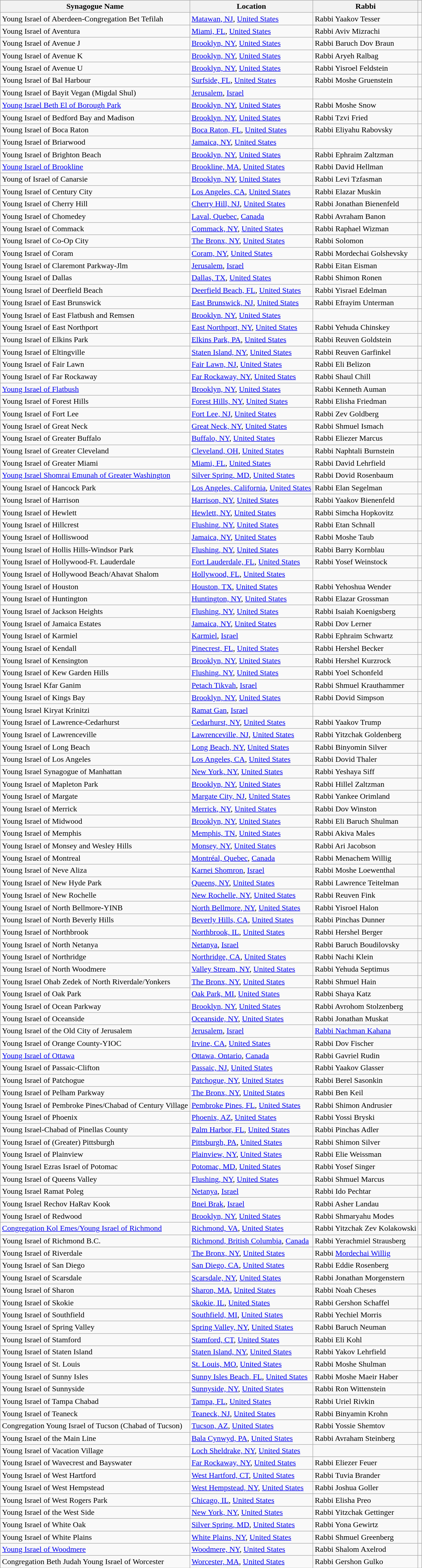<table class="wikitable">
<tr>
<th>Synagogue Name</th>
<th>Location</th>
<th>Rabbi</th>
<th></th>
</tr>
<tr>
<td>Young Israel of Aberdeen-Congregation Bet Tefilah</td>
<td><a href='#'>Matawan, NJ</a>, <a href='#'>United States</a></td>
<td>Rabbi Yaakov Tesser</td>
<td></td>
</tr>
<tr>
<td>Young Israel of Aventura</td>
<td><a href='#'>Miami, FL</a>, <a href='#'>United States</a></td>
<td>Rabbi Aviv Mizrachi</td>
<td></td>
</tr>
<tr>
<td>Young Israel of Avenue J</td>
<td><a href='#'>Brooklyn, NY</a>, <a href='#'>United States</a></td>
<td>Rabbi Baruch Dov Braun</td>
<td></td>
</tr>
<tr>
<td>Young Israel of Avenue K</td>
<td><a href='#'>Brooklyn, NY</a>, <a href='#'>United States</a></td>
<td>Rabbi Aryeh Ralbag</td>
<td></td>
</tr>
<tr>
<td>Young Israel of Avenue U</td>
<td><a href='#'>Brooklyn, NY</a>, <a href='#'>United States</a></td>
<td>Rabbi Yisroel Feldstein</td>
<td></td>
</tr>
<tr>
<td>Young Israel of Bal Harbour</td>
<td><a href='#'>Surfside, FL</a>, <a href='#'>United States</a></td>
<td>Rabbi Moshe Gruenstein</td>
<td></td>
</tr>
<tr>
<td>Young Israel of Bayit Vegan (Migdal Shul)</td>
<td><a href='#'>Jerusalem</a>, <a href='#'>Israel</a></td>
<td></td>
<td></td>
</tr>
<tr>
<td><a href='#'>Young Israel Beth El of Borough Park</a></td>
<td><a href='#'>Brooklyn, NY</a>, <a href='#'>United States</a></td>
<td>Rabbi Moshe Snow</td>
<td></td>
</tr>
<tr>
<td>Young Israel of Bedford Bay and Madison</td>
<td><a href='#'>Brooklyn, NY</a>, <a href='#'>United States</a></td>
<td>Rabbi Tzvi Fried</td>
<td></td>
</tr>
<tr>
<td>Young Israel of Boca Raton</td>
<td><a href='#'>Boca Raton, FL</a>, <a href='#'>United States</a></td>
<td>Rabbi Eliyahu Rabovsky</td>
<td></td>
</tr>
<tr>
<td>Young Israel of Briarwood</td>
<td><a href='#'>Jamaica, NY</a>, <a href='#'>United States</a></td>
<td></td>
<td></td>
</tr>
<tr>
<td>Young Israel of Brighton Beach</td>
<td><a href='#'>Brooklyn, NY</a>, <a href='#'>United States</a></td>
<td>Rabbi Ephraim Zaltzman</td>
<td></td>
</tr>
<tr>
<td><a href='#'>Young Israel of Brookline</a></td>
<td><a href='#'>Brookline, MA</a>, <a href='#'>United States</a></td>
<td>Rabbi David Hellman</td>
<td></td>
</tr>
<tr>
<td>Young of Israel of Canarsie</td>
<td><a href='#'>Brooklyn, NY</a>, <a href='#'>United States</a></td>
<td>Rabbi Levi Tzfasman</td>
<td></td>
</tr>
<tr>
<td>Young Israel of Century City</td>
<td><a href='#'>Los Angeles, CA</a>, <a href='#'>United States</a></td>
<td>Rabbi Elazar Muskin</td>
<td></td>
</tr>
<tr>
<td>Young Israel of Cherry Hill</td>
<td><a href='#'>Cherry Hill, NJ</a>, <a href='#'>United States</a></td>
<td>Rabbi Jonathan Bienenfeld</td>
<td></td>
</tr>
<tr>
<td>Young Israel of Chomedey</td>
<td><a href='#'>Laval, Quebec</a>, <a href='#'>Canada</a></td>
<td>Rabbi Avraham Banon</td>
<td></td>
</tr>
<tr>
<td>Young Israel of Commack</td>
<td><a href='#'>Commack, NY</a>, <a href='#'>United States</a></td>
<td>Rabbi Raphael Wizman</td>
<td></td>
</tr>
<tr>
<td>Young Israel of Co-Op City</td>
<td><a href='#'>The Bronx, NY</a>, <a href='#'>United States</a></td>
<td>Rabbi Solomon</td>
<td></td>
</tr>
<tr>
<td>Young Israel of Coram</td>
<td><a href='#'>Coram, NY</a>, <a href='#'>United States</a></td>
<td>Rabbi Mordechai Golshevsky</td>
<td></td>
</tr>
<tr>
<td>Young Israel of Claremont Parkway-Jlm</td>
<td><a href='#'>Jerusalem</a>, <a href='#'>Israel</a></td>
<td>Rabbi Eitan Eisman</td>
<td></td>
</tr>
<tr>
<td>Young Israel of Dallas</td>
<td><a href='#'>Dallas, TX</a>, <a href='#'>United States</a></td>
<td>Rabbi Shimon Ronen</td>
<td></td>
</tr>
<tr>
<td>Young Israel of Deerfield Beach</td>
<td><a href='#'>Deerfield Beach, FL</a>, <a href='#'>United States</a></td>
<td>Rabbi Yisrael Edelman</td>
<td></td>
</tr>
<tr>
<td>Young Israel of East Brunswick</td>
<td><a href='#'>East Brunswick, NJ</a>, <a href='#'>United States</a></td>
<td>Rabbi Efrayim Unterman</td>
<td></td>
</tr>
<tr>
<td>Young Israel of East Flatbush and Remsen</td>
<td><a href='#'>Brooklyn, NY</a>, <a href='#'>United States</a></td>
<td></td>
<td></td>
</tr>
<tr>
<td>Young Israel of East Northport</td>
<td><a href='#'>East Northport, NY</a>, <a href='#'>United States</a></td>
<td>Rabbi Yehuda Chinskey</td>
<td></td>
</tr>
<tr>
<td>Young Israel of Elkins Park</td>
<td><a href='#'>Elkins Park, PA</a>, <a href='#'>United States</a></td>
<td>Rabbi Reuven Goldstein</td>
<td></td>
</tr>
<tr>
<td>Young Israel of Eltingville</td>
<td><a href='#'>Staten Island, NY</a>, <a href='#'>United States</a></td>
<td>Rabbi Reuven Garfinkel</td>
<td></td>
</tr>
<tr>
<td>Young Israel of Fair Lawn</td>
<td><a href='#'>Fair Lawn, NJ</a>, <a href='#'>United States</a></td>
<td>Rabbi Eli Belizon</td>
<td></td>
</tr>
<tr>
<td>Young Israel of Far Rockaway</td>
<td><a href='#'>Far Rockaway, NY</a>, <a href='#'>United States</a></td>
<td>Rabbi Shaul Chill</td>
<td></td>
</tr>
<tr>
<td><a href='#'>Young Israel of Flatbush</a></td>
<td><a href='#'>Brooklyn, NY</a>, <a href='#'>United States</a></td>
<td>Rabbi Kenneth Auman</td>
<td></td>
</tr>
<tr>
<td>Young Israel of Forest Hills</td>
<td><a href='#'>Forest Hills, NY</a>, <a href='#'>United States</a></td>
<td>Rabbi Elisha Friedman</td>
<td></td>
</tr>
<tr>
<td>Young Israel of Fort Lee</td>
<td><a href='#'>Fort Lee, NJ</a>, <a href='#'>United States</a></td>
<td>Rabbi Zev Goldberg</td>
<td></td>
</tr>
<tr>
<td>Young Israel of Great Neck</td>
<td><a href='#'>Great Neck, NY</a>, <a href='#'>United States</a></td>
<td>Rabbi Shmuel Ismach</td>
<td></td>
</tr>
<tr>
<td>Young Israel of Greater Buffalo</td>
<td><a href='#'>Buffalo, NY</a>, <a href='#'>United States</a></td>
<td>Rabbi Eliezer Marcus</td>
<td></td>
</tr>
<tr>
<td>Young Israel of Greater Cleveland</td>
<td><a href='#'>Cleveland, OH</a>, <a href='#'>United States</a></td>
<td>Rabbi Naphtali Burnstein</td>
<td></td>
</tr>
<tr>
<td>Young Israel of Greater Miami</td>
<td><a href='#'>Miami, FL</a>, <a href='#'>United States</a></td>
<td>Rabbi David Lehrfield</td>
<td></td>
</tr>
<tr>
<td><a href='#'>Young Israel Shomrai Emunah of Greater Washington</a></td>
<td><a href='#'>Silver Spring, MD</a>, <a href='#'>United States</a></td>
<td>Rabbi Dovid Rosenbaum</td>
<td></td>
</tr>
<tr>
<td>Young Israel of Hancock Park</td>
<td><a href='#'>Los Angeles, California</a>, <a href='#'>United States</a></td>
<td>Rabbi Elan Segelman</td>
<td></td>
</tr>
<tr>
<td>Young Israel of Harrison</td>
<td><a href='#'>Harrison, NY</a>, <a href='#'>United States</a></td>
<td>Rabbi Yaakov Bienenfeld</td>
<td></td>
</tr>
<tr>
<td>Young Israel of Hewlett</td>
<td><a href='#'>Hewlett, NY</a>, <a href='#'>United States</a></td>
<td>Rabbi Simcha Hopkovitz</td>
<td></td>
</tr>
<tr>
<td>Young Israel of Hillcrest</td>
<td><a href='#'>Flushing, NY</a>, <a href='#'>United States</a></td>
<td>Rabbi Etan Schnall</td>
<td></td>
</tr>
<tr>
<td>Young Israel of Holliswood</td>
<td><a href='#'>Jamaica, NY</a>, <a href='#'>United States</a></td>
<td>Rabbi Moshe Taub</td>
<td></td>
</tr>
<tr>
<td>Young Israel of Hollis Hills-Windsor Park</td>
<td><a href='#'>Flushing, NY</a>, <a href='#'>United States</a></td>
<td>Rabbi Barry Kornblau</td>
<td></td>
</tr>
<tr>
<td>Young Israel of Hollywood-Ft. Lauderdale</td>
<td><a href='#'>Fort Lauderdale, FL</a>, <a href='#'>United States</a></td>
<td>Rabbi Yosef Weinstock</td>
<td></td>
</tr>
<tr>
<td>Young Israel of Hollywood Beach/Ahavat Shalom</td>
<td><a href='#'>Hollywood, FL</a>, <a href='#'>United States</a></td>
<td></td>
<td></td>
</tr>
<tr>
<td>Young Israel of Houston</td>
<td><a href='#'>Houston, TX</a>, <a href='#'>United States</a></td>
<td>Rabbi Yehoshua Wender</td>
<td></td>
</tr>
<tr>
<td>Young Israel of Huntington</td>
<td><a href='#'>Huntington, NY</a>, <a href='#'>United States</a></td>
<td>Rabbi Elazar Grossman</td>
<td></td>
</tr>
<tr>
<td>Young Israel of Jackson Heights</td>
<td><a href='#'>Flushing, NY</a>, <a href='#'>United States</a></td>
<td>Rabbi Isaiah Koenigsberg</td>
<td></td>
</tr>
<tr>
<td>Young Israel of Jamaica Estates</td>
<td><a href='#'>Jamaica, NY</a>, <a href='#'>United States</a></td>
<td>Rabbi Dov Lerner</td>
<td></td>
</tr>
<tr>
<td>Young Israel of Karmiel</td>
<td><a href='#'>Karmiel</a>, <a href='#'>Israel</a></td>
<td>Rabbi Ephraim Schwartz</td>
<td></td>
</tr>
<tr>
<td>Young Israel of Kendall</td>
<td><a href='#'>Pinecrest, FL</a>, <a href='#'>United States</a></td>
<td>Rabbi Hershel Becker</td>
<td></td>
</tr>
<tr>
<td>Young Israel of Kensington</td>
<td><a href='#'>Brooklyn, NY</a>, <a href='#'>United States</a></td>
<td>Rabbi Hershel Kurzrock</td>
<td></td>
</tr>
<tr>
<td>Young Israel of Kew Garden Hills</td>
<td><a href='#'>Flushing, NY</a>, <a href='#'>United States</a></td>
<td>Rabbi Yoel Schonfeld</td>
<td></td>
</tr>
<tr>
<td>Young Israel Kfar Ganim</td>
<td><a href='#'>Petach Tikvah</a>, <a href='#'>Israel</a></td>
<td>Rabbi Shmuel Krauthammer</td>
<td></td>
</tr>
<tr>
<td>Young Israel of Kings Bay</td>
<td><a href='#'>Brooklyn, NY</a>, <a href='#'>United States</a></td>
<td>Rabbi Dovid Simpson</td>
<td></td>
</tr>
<tr>
<td>Young Israel Kiryat Krinitzi</td>
<td><a href='#'>Ramat Gan</a>, <a href='#'>Israel</a></td>
<td></td>
<td></td>
</tr>
<tr>
<td>Young Israel of Lawrence-Cedarhurst</td>
<td><a href='#'>Cedarhurst, NY</a>, <a href='#'>United States</a></td>
<td>Rabbi Yaakov Trump</td>
<td></td>
</tr>
<tr>
<td>Young Israel of Lawrenceville</td>
<td><a href='#'>Lawrenceville, NJ</a>, <a href='#'>United States</a></td>
<td>Rabbi Yitzchak Goldenberg</td>
<td></td>
</tr>
<tr>
<td>Young Israel of Long Beach</td>
<td><a href='#'>Long Beach, NY</a>, <a href='#'>United States</a></td>
<td>Rabbi Binyomin Silver</td>
<td></td>
</tr>
<tr>
<td>Young Israel of Los Angeles</td>
<td><a href='#'>Los Angeles, CA</a>, <a href='#'>United States</a></td>
<td>Rabbi Dovid Thaler</td>
<td></td>
</tr>
<tr>
<td>Young Israel Synagogue of Manhattan</td>
<td><a href='#'>New York, NY</a>, <a href='#'>United States</a></td>
<td>Rabbi Yeshaya Siff</td>
<td></td>
</tr>
<tr>
<td>Young Israel of Mapleton Park</td>
<td><a href='#'>Brooklyn, NY</a>, <a href='#'>United States</a></td>
<td>Rabbi Hillel Zaltzman</td>
<td></td>
</tr>
<tr>
<td>Young Israel of Margate</td>
<td><a href='#'>Margate City, NJ</a>, <a href='#'>United States</a></td>
<td>Rabbi Yankee Orimland</td>
<td></td>
</tr>
<tr>
<td>Young Israel of Merrick</td>
<td><a href='#'>Merrick, NY</a>, <a href='#'>United States</a></td>
<td>Rabbi Dov Winston</td>
<td></td>
</tr>
<tr>
<td>Young Israel of Midwood</td>
<td><a href='#'>Brooklyn, NY</a>, <a href='#'>United States</a></td>
<td>Rabbi Eli Baruch Shulman</td>
<td></td>
</tr>
<tr>
<td>Young Israel of Memphis</td>
<td><a href='#'>Memphis, TN</a>, <a href='#'>United States</a></td>
<td>Rabbi Akiva Males</td>
<td></td>
</tr>
<tr>
<td>Young Israel of Monsey and Wesley Hills</td>
<td><a href='#'>Monsey, NY</a>, <a href='#'>United States</a></td>
<td>Rabbi Ari Jacobson</td>
<td></td>
</tr>
<tr>
<td>Young Israel of Montreal</td>
<td><a href='#'>Montréal, Quebec</a>, <a href='#'>Canada</a></td>
<td>Rabbi Menachem Willig</td>
<td></td>
</tr>
<tr>
<td>Young Israel of Neve Aliza</td>
<td><a href='#'>Karnei Shomron</a>, <a href='#'>Israel</a></td>
<td>Rabbi Moshe Loewenthal</td>
<td></td>
</tr>
<tr>
<td>Young Israel of New Hyde Park</td>
<td><a href='#'>Queens, NY</a>, <a href='#'>United States</a></td>
<td>Rabbi Lawrence Teitelman</td>
<td></td>
</tr>
<tr>
<td>Young Israel of New Rochelle</td>
<td><a href='#'>New Rochelle, NY</a>, <a href='#'>United States</a></td>
<td>Rabbi Reuven Fink</td>
<td></td>
</tr>
<tr>
<td>Young Israel of North Bellmore-YINB</td>
<td><a href='#'>North Bellmore, NY</a>, <a href='#'>United States</a></td>
<td>Rabbi Yisroel Halon</td>
<td></td>
</tr>
<tr>
<td>Young Israel of North Beverly Hills</td>
<td><a href='#'>Beverly Hills, CA</a>, <a href='#'>United States</a></td>
<td>Rabbi Pinchas Dunner</td>
<td></td>
</tr>
<tr>
<td>Young Israel of Northbrook</td>
<td><a href='#'>Northbrook, IL</a>, <a href='#'>United States</a></td>
<td>Rabbi Hershel Berger</td>
<td></td>
</tr>
<tr>
<td>Young Israel of North Netanya</td>
<td><a href='#'>Netanya</a>, <a href='#'>Israel</a></td>
<td>Rabbi Baruch Boudilovsky</td>
<td></td>
</tr>
<tr>
<td>Young Israel of Northridge</td>
<td><a href='#'>Northridge, CA</a>, <a href='#'>United States</a></td>
<td>Rabbi Nachi Klein</td>
<td></td>
</tr>
<tr>
<td>Young Israel of North Woodmere</td>
<td><a href='#'>Valley Stream, NY</a>, <a href='#'>United States</a></td>
<td>Rabbi Yehuda Septimus</td>
<td></td>
</tr>
<tr>
<td>Young Israel Ohab Zedek of North Riverdale/Yonkers</td>
<td><a href='#'>The Bronx, NY</a>, <a href='#'>United States</a></td>
<td>Rabbi Shmuel Hain</td>
<td></td>
</tr>
<tr>
<td>Young Israel of Oak Park</td>
<td><a href='#'>Oak Park, MI</a>, <a href='#'>United States</a></td>
<td>Rabbi Shaya Katz</td>
<td></td>
</tr>
<tr>
<td>Young Israel of Ocean Parkway</td>
<td><a href='#'>Brooklyn, NY</a>, <a href='#'>United States</a></td>
<td>Rabbi Avrohom Stolzenberg</td>
<td></td>
</tr>
<tr>
<td>Young Israel of Oceanside</td>
<td><a href='#'>Oceanside, NY</a>, <a href='#'>United States</a></td>
<td>Rabbi Jonathan Muskat</td>
<td></td>
</tr>
<tr>
<td>Young Israel of the Old City of Jerusalem</td>
<td><a href='#'>Jerusalem</a>, <a href='#'>Israel</a></td>
<td><a href='#'>Rabbi Nachman Kahana</a></td>
<td></td>
</tr>
<tr>
<td>Young Israel of Orange County-YIOC</td>
<td><a href='#'>Irvine, CA</a>, <a href='#'>United States</a></td>
<td>Rabbi Dov Fischer</td>
<td></td>
</tr>
<tr>
<td><a href='#'>Young Israel of Ottawa</a></td>
<td><a href='#'>Ottawa, Ontario</a>, <a href='#'>Canada</a></td>
<td>Rabbi Gavriel Rudin</td>
<td></td>
</tr>
<tr>
<td>Young Israel of Passaic-Clifton</td>
<td><a href='#'>Passaic, NJ</a>, <a href='#'>United States</a></td>
<td>Rabbi Yaakov Glasser</td>
<td></td>
</tr>
<tr>
<td>Young Israel of Patchogue</td>
<td><a href='#'>Patchogue, NY</a>, <a href='#'>United States</a></td>
<td>Rabbi Berel Sasonkin</td>
<td></td>
</tr>
<tr>
<td>Young Israel of Pelham Parkway</td>
<td><a href='#'>The Bronx, NY</a>, <a href='#'>United States</a></td>
<td>Rabbi Ben Keil</td>
<td></td>
</tr>
<tr>
<td>Young Israel of Pembroke Pines/Chabad of Century Village</td>
<td><a href='#'>Pembroke Pines, FL</a>, <a href='#'>United States</a></td>
<td>Rabbi Shimon Andrusier</td>
<td></td>
</tr>
<tr>
<td>Young Israel of Phoenix</td>
<td><a href='#'>Phoenix, AZ</a>, <a href='#'>United States</a></td>
<td>Rabbi Yossi Bryski</td>
<td></td>
</tr>
<tr>
<td>Young Israel-Chabad of Pinellas County</td>
<td><a href='#'>Palm Harbor, FL</a>, <a href='#'>United States</a></td>
<td>Rabbi Pinchas Adler</td>
<td></td>
</tr>
<tr>
<td>Young Israel of (Greater) Pittsburgh</td>
<td><a href='#'>Pittsburgh, PA</a>, <a href='#'>United States</a></td>
<td>Rabbi Shimon Silver</td>
<td></td>
</tr>
<tr>
<td>Young Israel of Plainview</td>
<td><a href='#'>Plainview, NY</a>, <a href='#'>United States</a></td>
<td>Rabbi Elie Weissman</td>
<td></td>
</tr>
<tr>
<td>Young Israel Ezras Israel of Potomac</td>
<td><a href='#'>Potomac, MD</a>, <a href='#'>United States</a></td>
<td>Rabbi Yosef Singer</td>
<td></td>
</tr>
<tr>
<td>Young Israel of Queens Valley</td>
<td><a href='#'>Flushing, NY</a>, <a href='#'>United States</a></td>
<td>Rabbi Shmuel Marcus</td>
<td></td>
</tr>
<tr>
<td>Young Israel Ramat Poleg</td>
<td><a href='#'>Netanya</a>, <a href='#'>Israel</a></td>
<td>Rabbi Ido Pechtar</td>
<td></td>
</tr>
<tr>
<td>Young Israel Rechov HaRav Kook</td>
<td><a href='#'>Bnei Brak</a>, <a href='#'>Israel</a></td>
<td>Rabbi Asher Landau</td>
<td></td>
</tr>
<tr>
<td>Young Israel of Redwood</td>
<td><a href='#'>Brooklyn, NY</a>, <a href='#'>United States</a></td>
<td>Rabbi Shmaryahu Modes</td>
<td></td>
</tr>
<tr>
<td><a href='#'>Congregation Kol Emes/Young Israel of Richmond</a></td>
<td><a href='#'>Richmond, VA</a>, <a href='#'>United States</a></td>
<td>Rabbi Yitzchak Zev Kolakowski</td>
<td></td>
</tr>
<tr>
<td>Young Israel of Richmond B.C.</td>
<td><a href='#'>Richmond, British Columbia</a>, <a href='#'>Canada</a></td>
<td>Rabbi Yerachmiel Strausberg</td>
<td></td>
</tr>
<tr>
<td>Young Israel of Riverdale</td>
<td><a href='#'>The Bronx, NY</a>, <a href='#'>United States</a></td>
<td>Rabbi <a href='#'>Mordechai Willig</a></td>
<td></td>
</tr>
<tr>
<td>Young Israel of San Diego</td>
<td><a href='#'>San Diego, CA</a>, <a href='#'>United States</a></td>
<td>Rabbi Eddie Rosenberg</td>
<td></td>
</tr>
<tr>
<td>Young Israel of Scarsdale</td>
<td><a href='#'>Scarsdale, NY</a>, <a href='#'>United States</a></td>
<td>Rabbi Jonathan Morgenstern</td>
<td></td>
</tr>
<tr>
<td>Young Israel of Sharon</td>
<td><a href='#'>Sharon, MA</a>, <a href='#'>United States</a></td>
<td>Rabbi Noah Cheses</td>
<td></td>
</tr>
<tr>
<td>Young Israel of Skokie</td>
<td><a href='#'>Skokie, IL</a>, <a href='#'>United States</a></td>
<td>Rabbi Gershon Schaffel</td>
<td></td>
</tr>
<tr>
<td>Young Israel of Southfield</td>
<td><a href='#'>Southfield, MI</a>, <a href='#'>United States</a></td>
<td>Rabbi Yechiel Morris</td>
<td></td>
</tr>
<tr>
<td>Young Israel of Spring Valley</td>
<td><a href='#'>Spring Valley, NY</a>, <a href='#'>United States</a></td>
<td>Rabbi Baruch Neuman</td>
<td></td>
</tr>
<tr>
<td>Young Israel of Stamford</td>
<td><a href='#'>Stamford, CT</a>, <a href='#'>United States</a></td>
<td>Rabbi Eli Kohl</td>
<td></td>
</tr>
<tr>
<td>Young Israel of Staten Island</td>
<td><a href='#'>Staten Island, NY</a>, <a href='#'>United States</a></td>
<td>Rabbi Yakov Lehrfield</td>
<td></td>
</tr>
<tr>
<td>Young Israel of St. Louis</td>
<td><a href='#'>St. Louis, MO</a>, <a href='#'>United States</a></td>
<td>Rabbi Moshe Shulman</td>
<td></td>
</tr>
<tr>
<td>Young Israel of Sunny Isles</td>
<td><a href='#'>Sunny Isles Beach, FL</a>, <a href='#'>United States</a></td>
<td>Rabbi Moshe Maeir Haber</td>
<td></td>
</tr>
<tr>
<td>Young Israel of Sunnyside</td>
<td><a href='#'>Sunnyside, NY</a>, <a href='#'>United States</a></td>
<td>Rabbi Ron Wittenstein</td>
<td></td>
</tr>
<tr>
<td>Young Israel of Tampa Chabad</td>
<td><a href='#'>Tampa, FL</a>, <a href='#'>United States</a></td>
<td>Rabbi Uriel Rivkin</td>
<td></td>
</tr>
<tr>
<td>Young Israel of Teaneck</td>
<td><a href='#'>Teaneck, NJ</a>, <a href='#'>United States</a></td>
<td>Rabbi Binyamin Krohn</td>
<td></td>
</tr>
<tr>
<td>Congregation Young Israel of Tucson (Chabad of Tucson)</td>
<td><a href='#'>Tucson, AZ</a>, <a href='#'>United States</a></td>
<td>Rabbi Yossie Shemtov</td>
<td></td>
</tr>
<tr>
<td>Young Israel of the Main Line</td>
<td><a href='#'>Bala Cynwyd, PA</a>, <a href='#'>United States</a></td>
<td>Rabbi Avraham Steinberg</td>
<td></td>
</tr>
<tr>
<td>Young Israel of Vacation Village</td>
<td><a href='#'>Loch Sheldrake, NY</a>, <a href='#'>United States</a></td>
<td></td>
<td></td>
</tr>
<tr>
<td>Young Israel of Wavecrest and Bayswater</td>
<td><a href='#'>Far Rockaway, NY</a>, <a href='#'>United States</a></td>
<td>Rabbi Eliezer Feuer</td>
<td></td>
</tr>
<tr>
<td>Young Israel of West Hartford</td>
<td><a href='#'>West Hartford, CT</a>, <a href='#'>United States</a></td>
<td>Rabbi Tuvia Brander</td>
<td></td>
</tr>
<tr>
<td>Young Israel of West Hempstead</td>
<td><a href='#'>West Hempstead, NY</a>, <a href='#'>United States</a></td>
<td>Rabbi Joshua Goller</td>
<td></td>
</tr>
<tr>
<td>Young Israel of West Rogers Park</td>
<td><a href='#'>Chicago, IL</a>, <a href='#'>United States</a></td>
<td>Rabbi Elisha Preo</td>
<td></td>
</tr>
<tr>
<td>Young Israel of the West Side</td>
<td><a href='#'>New York, NY</a>, <a href='#'>United States</a></td>
<td>Rabbi Yitzchak Gettinger</td>
<td></td>
</tr>
<tr>
<td>Young Israel of White Oak</td>
<td><a href='#'>Silver Spring, MD</a>, <a href='#'>United States</a></td>
<td>Rabbi Yona Gewirtz</td>
<td></td>
</tr>
<tr>
<td>Young Israel of White Plains</td>
<td><a href='#'>White Plains, NY</a>, <a href='#'>United States</a></td>
<td>Rabbi Shmuel Greenberg</td>
<td></td>
</tr>
<tr>
<td><a href='#'>Young Israel of Woodmere</a></td>
<td><a href='#'>Woodmere, NY</a>, <a href='#'>United States</a></td>
<td>Rabbi Shalom Axelrod</td>
<td></td>
</tr>
<tr>
<td>Congregation Beth Judah Young Israel of Worcester</td>
<td><a href='#'>Worcester, MA</a>, <a href='#'>United States</a></td>
<td>Rabbi Gershon Gulko</td>
<td></td>
</tr>
</table>
